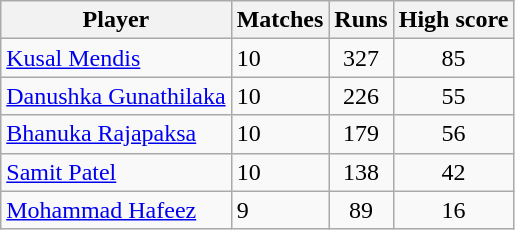<table class="wikitable"  style="text-align: center;">
<tr>
<th>Player</th>
<th>Matches</th>
<th>Runs</th>
<th>High score</th>
</tr>
<tr>
<td style="text-align:left"><a href='#'>Kusal Mendis</a></td>
<td style="text-align:left">10</td>
<td>327</td>
<td>85</td>
</tr>
<tr>
<td style="text-align:left"><a href='#'>Danushka Gunathilaka</a></td>
<td style="text-align:left">10</td>
<td>226</td>
<td>55</td>
</tr>
<tr>
<td style="text-align:left"><a href='#'>Bhanuka Rajapaksa</a></td>
<td style="text-align:left">10</td>
<td>179</td>
<td>56</td>
</tr>
<tr>
<td style="text-align:left"><a href='#'>Samit Patel</a></td>
<td style="text-align:left">10</td>
<td>138</td>
<td>42</td>
</tr>
<tr>
<td style="text-align:left"><a href='#'>Mohammad Hafeez</a></td>
<td style="text-align:left">9</td>
<td>89</td>
<td>16</td>
</tr>
</table>
